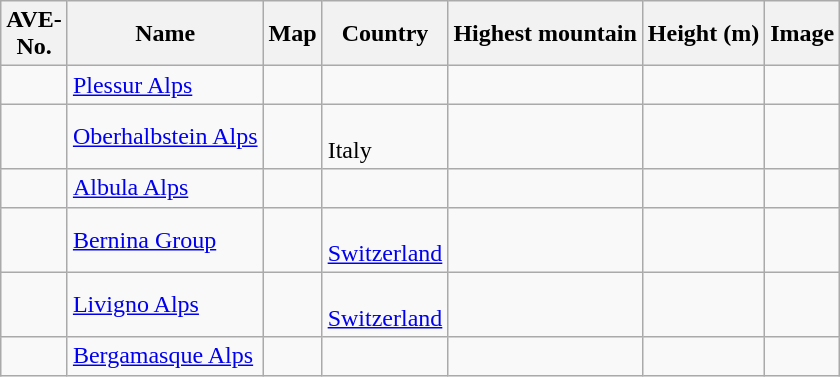<table class="wikitable sortable" style="font-size:100%">
<tr class="hintergrundfarbe5">
<th>AVE-<br>No.</th>
<th>Name</th>
<th class="unsortable">Map</th>
<th>Country</th>
<th>Highest mountain</th>
<th>Height (m)</th>
<th class="unsortable">Image</th>
</tr>
<tr>
<td align="center"><strong></strong></td>
<td><a href='#'>Plessur Alps</a></td>
<td align="center"></td>
<td></td>
<td></td>
<td align="right"></td>
<td align="center"></td>
</tr>
<tr>
<td align="center"><strong></strong></td>
<td><a href='#'>Oberhalbstein Alps</a></td>
<td align="center"></td>
<td><br> Italy</td>
<td></td>
<td align="right"></td>
<td align="center"></td>
</tr>
<tr>
<td align="center"><strong></strong></td>
<td><a href='#'>Albula Alps</a></td>
<td align="center"></td>
<td></td>
<td></td>
<td align="right"></td>
<td align="center"></td>
</tr>
<tr>
<td align="center"><strong></strong></td>
<td><a href='#'>Bernina Group</a></td>
<td align="center"></td>
<td><br> <a href='#'>Switzerland</a></td>
<td></td>
<td align="right"></td>
<td align="center"></td>
</tr>
<tr>
<td align="center"><strong></strong></td>
<td><a href='#'>Livigno Alps</a></td>
<td align="center"></td>
<td><br> <a href='#'>Switzerland</a></td>
<td></td>
<td align="right"></td>
<td align="center"></td>
</tr>
<tr>
<td align="center"><strong></strong></td>
<td><a href='#'>Bergamasque Alps</a></td>
<td align="center"></td>
<td></td>
<td></td>
<td align="right"></td>
<td align="center"></td>
</tr>
</table>
